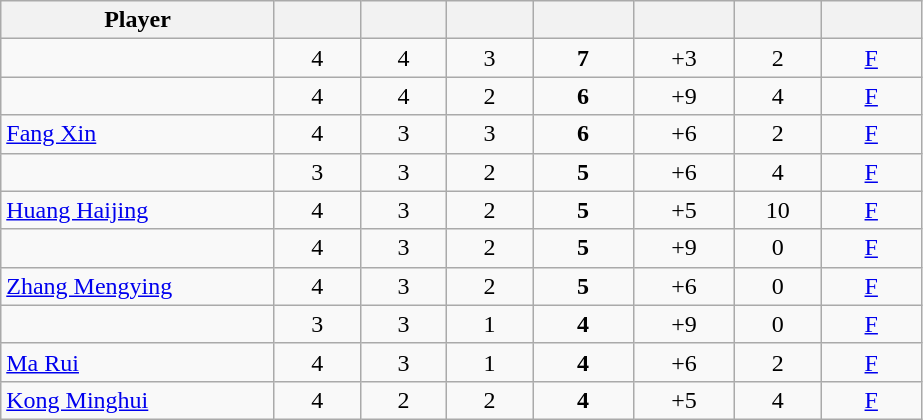<table class="wikitable sortable" style="text-align:center;">
<tr>
<th width="175px">Player</th>
<th width="50px"></th>
<th width="50px"></th>
<th width="50px"></th>
<th width="60px"></th>
<th width="60px"></th>
<th width="50px"></th>
<th width="60px"></th>
</tr>
<tr>
<td style="text-align:left;"> </td>
<td>4</td>
<td>4</td>
<td>3</td>
<td><strong>7</strong></td>
<td>+3</td>
<td>2</td>
<td><a href='#'>F</a></td>
</tr>
<tr>
<td style="text-align:left;"> </td>
<td>4</td>
<td>4</td>
<td>2</td>
<td><strong>6</strong></td>
<td>+9</td>
<td>4</td>
<td><a href='#'>F</a></td>
</tr>
<tr>
<td style="text-align:left;"> <a href='#'>Fang Xin</a></td>
<td>4</td>
<td>3</td>
<td>3</td>
<td><strong>6</strong></td>
<td>+6</td>
<td>2</td>
<td><a href='#'>F</a></td>
</tr>
<tr>
<td style="text-align:left;"> </td>
<td>3</td>
<td>3</td>
<td>2</td>
<td><strong>5</strong></td>
<td>+6</td>
<td>4</td>
<td><a href='#'>F</a></td>
</tr>
<tr>
<td style="text-align:left;"> <a href='#'>Huang Haijing</a></td>
<td>4</td>
<td>3</td>
<td>2</td>
<td><strong>5</strong></td>
<td>+5</td>
<td>10</td>
<td><a href='#'>F</a></td>
</tr>
<tr>
<td style="text-align:left;"> </td>
<td>4</td>
<td>3</td>
<td>2</td>
<td><strong>5</strong></td>
<td>+9</td>
<td>0</td>
<td><a href='#'>F</a></td>
</tr>
<tr>
<td style="text-align:left;"> <a href='#'>Zhang Mengying</a></td>
<td>4</td>
<td>3</td>
<td>2</td>
<td><strong>5</strong></td>
<td>+6</td>
<td>0</td>
<td><a href='#'>F</a></td>
</tr>
<tr>
<td style="text-align:left;"> </td>
<td>3</td>
<td>3</td>
<td>1</td>
<td><strong>4</strong></td>
<td>+9</td>
<td>0</td>
<td><a href='#'>F</a></td>
</tr>
<tr>
<td style="text-align:left;"> <a href='#'>Ma Rui</a></td>
<td>4</td>
<td>3</td>
<td>1</td>
<td><strong>4</strong></td>
<td>+6</td>
<td>2</td>
<td><a href='#'>F</a></td>
</tr>
<tr>
<td style="text-align:left;"> <a href='#'>Kong Minghui</a></td>
<td>4</td>
<td>2</td>
<td>2</td>
<td><strong>4</strong></td>
<td>+5</td>
<td>4</td>
<td><a href='#'>F</a></td>
</tr>
</table>
